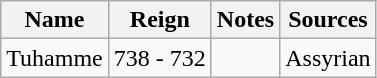<table class="wikitable">
<tr>
<th>Name</th>
<th>Reign</th>
<th>Notes</th>
<th>Sources</th>
</tr>
<tr>
<td>Tuhamme</td>
<td>738 - 732</td>
<td></td>
<td>Assyrian</td>
</tr>
</table>
